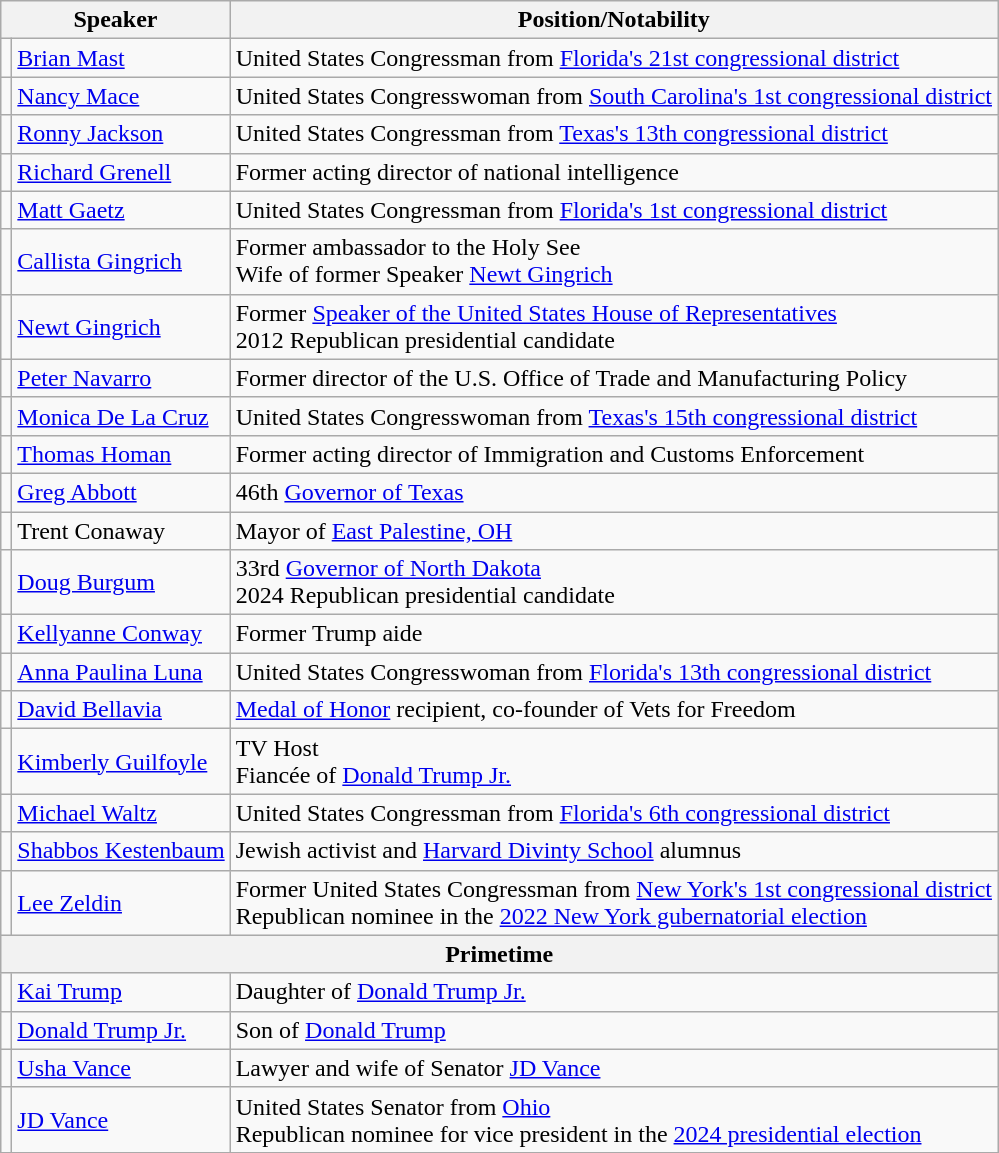<table class="wikitable">
<tr>
<th colspan="2">Speaker</th>
<th>Position/Notability</th>
</tr>
<tr>
<td></td>
<td scope="row"><a href='#'>Brian Mast</a></td>
<td>United States Congressman from <a href='#'>Florida's 21st congressional district</a></td>
</tr>
<tr>
<td></td>
<td scope="row"><a href='#'>Nancy Mace</a></td>
<td>United States Congresswoman from <a href='#'>South Carolina's 1st congressional district</a></td>
</tr>
<tr>
<td></td>
<td scope="row"><a href='#'>Ronny Jackson</a></td>
<td>United States Congressman from <a href='#'>Texas's 13th congressional district</a></td>
</tr>
<tr>
<td></td>
<td scope="row"><a href='#'>Richard Grenell</a></td>
<td>Former acting director of national intelligence</td>
</tr>
<tr>
<td></td>
<td scope="row"><a href='#'>Matt Gaetz</a></td>
<td>United States Congressman from <a href='#'>Florida's 1st congressional district</a></td>
</tr>
<tr>
<td></td>
<td scope="row"><a href='#'>Callista Gingrich</a></td>
<td>Former ambassador to the Holy See<br>Wife of former Speaker <a href='#'>Newt Gingrich</a></td>
</tr>
<tr>
<td></td>
<td scope="row"><a href='#'>Newt Gingrich</a></td>
<td>Former <a href='#'>Speaker of the United States House of Representatives</a><br>2012 Republican presidential candidate</td>
</tr>
<tr>
<td></td>
<td><a href='#'>Peter Navarro</a></td>
<td>Former director of the U.S. Office of Trade and Manufacturing Policy</td>
</tr>
<tr>
<td></td>
<td><a href='#'>Monica De La Cruz</a></td>
<td>United States Congresswoman from <a href='#'>Texas's 15th congressional district</a></td>
</tr>
<tr>
<td></td>
<td><a href='#'>Thomas Homan</a></td>
<td>Former acting director of Immigration and Customs Enforcement</td>
</tr>
<tr>
<td></td>
<td><a href='#'>Greg Abbott</a></td>
<td>46th <a href='#'>Governor of Texas</a></td>
</tr>
<tr>
<td></td>
<td>Trent Conaway</td>
<td>Mayor of <a href='#'>East Palestine, OH</a></td>
</tr>
<tr>
<td></td>
<td><a href='#'>Doug Burgum</a></td>
<td>33rd <a href='#'>Governor of North Dakota</a><br>2024 Republican presidential candidate</td>
</tr>
<tr>
<td></td>
<td><a href='#'>Kellyanne Conway</a></td>
<td>Former Trump aide</td>
</tr>
<tr>
<td></td>
<td><a href='#'>Anna Paulina Luna</a></td>
<td>United States Congresswoman from <a href='#'>Florida's 13th congressional district</a></td>
</tr>
<tr>
<td></td>
<td><a href='#'>David Bellavia</a></td>
<td><a href='#'>Medal of Honor</a> recipient, co-founder of Vets for Freedom</td>
</tr>
<tr>
<td></td>
<td><a href='#'>Kimberly Guilfoyle</a></td>
<td>TV Host<br>Fiancée of <a href='#'>Donald Trump Jr.</a></td>
</tr>
<tr>
<td></td>
<td><a href='#'>Michael Waltz</a></td>
<td>United States Congressman from <a href='#'>Florida's 6th congressional district</a></td>
</tr>
<tr>
<td></td>
<td><a href='#'>Shabbos Kestenbaum</a></td>
<td>Jewish activist and <a href='#'>Harvard Divinty School</a> alumnus</td>
</tr>
<tr>
<td></td>
<td><a href='#'>Lee Zeldin</a></td>
<td>Former United States Congressman from <a href='#'>New York's 1st congressional district</a><br>Republican nominee in the <a href='#'>2022 New York gubernatorial election</a></td>
</tr>
<tr>
<th colspan="3">Primetime</th>
</tr>
<tr>
<td></td>
<td><a href='#'>Kai Trump</a></td>
<td>Daughter of <a href='#'>Donald Trump Jr.</a></td>
</tr>
<tr>
<td></td>
<td scope="row"><a href='#'>Donald Trump Jr.</a></td>
<td>Son of <a href='#'>Donald Trump</a></td>
</tr>
<tr>
<td></td>
<td scope="row"><a href='#'>Usha Vance</a></td>
<td>Lawyer and wife of Senator <a href='#'>JD Vance</a></td>
</tr>
<tr>
<td></td>
<td scope="row"><a href='#'>JD Vance</a></td>
<td>United States Senator from <a href='#'>Ohio</a><br>Republican nominee for vice president in the <a href='#'>2024 presidential election</a></td>
</tr>
</table>
